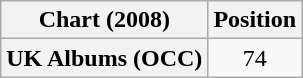<table class="wikitable plainrowheaders" style="text-align:center">
<tr>
<th scope="col">Chart (2008)</th>
<th scope="col">Position</th>
</tr>
<tr>
<th scope="row">UK Albums (OCC)</th>
<td align="center">74</td>
</tr>
</table>
